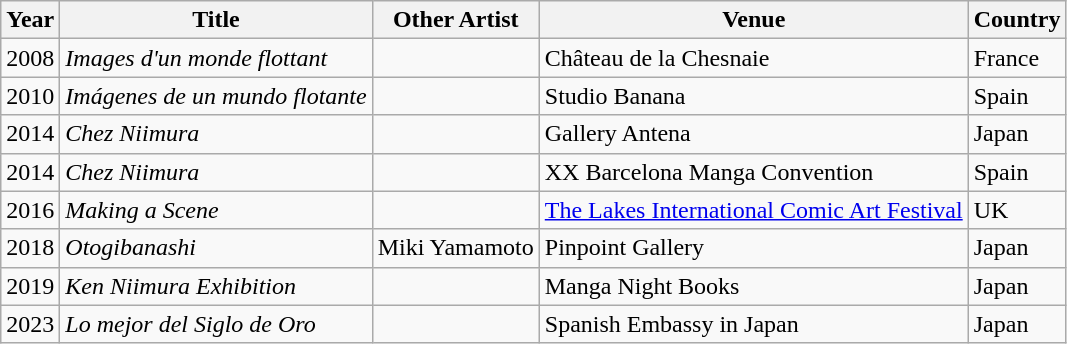<table class="wikitable">
<tr>
<th>Year</th>
<th>Title</th>
<th>Other Artist</th>
<th>Venue</th>
<th>Country</th>
</tr>
<tr>
<td>2008</td>
<td><em>Images d'un monde flottant</em></td>
<td></td>
<td>Château de la Chesnaie</td>
<td>France</td>
</tr>
<tr>
<td>2010</td>
<td><em>Imágenes de un mundo flotante</em></td>
<td></td>
<td>Studio Banana</td>
<td>Spain</td>
</tr>
<tr>
<td>2014</td>
<td><em>Chez Niimura</em></td>
<td></td>
<td>Gallery Antena</td>
<td>Japan</td>
</tr>
<tr>
<td>2014</td>
<td><em>Chez Niimura</em></td>
<td></td>
<td>XX Barcelona Manga Convention</td>
<td>Spain</td>
</tr>
<tr>
<td>2016</td>
<td><em>Making a Scene</em></td>
<td></td>
<td><a href='#'>The Lakes International Comic Art Festival</a></td>
<td>UK</td>
</tr>
<tr>
<td>2018</td>
<td><em>Otogibanashi</em></td>
<td>Miki Yamamoto</td>
<td>Pinpoint Gallery</td>
<td>Japan</td>
</tr>
<tr>
<td>2019</td>
<td><em>Ken Niimura Exhibition</em></td>
<td></td>
<td>Manga Night Books</td>
<td>Japan</td>
</tr>
<tr>
<td>2023</td>
<td><em>Lo mejor del Siglo de Oro</em></td>
<td></td>
<td>Spanish Embassy in Japan</td>
<td>Japan</td>
</tr>
</table>
